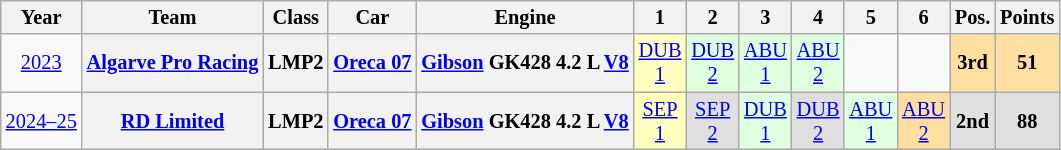<table class="wikitable" style="text-align:center; font-size:85%">
<tr>
<th>Year</th>
<th>Team</th>
<th>Class</th>
<th>Car</th>
<th>Engine</th>
<th>1</th>
<th>2</th>
<th>3</th>
<th>4</th>
<th>5</th>
<th>6</th>
<th>Pos.</th>
<th>Points</th>
</tr>
<tr>
<td><a href='#'>2023</a></td>
<th><a href='#'>Algarve Pro Racing</a></th>
<th>LMP2</th>
<th><a href='#'>Oreca 07</a></th>
<th><a href='#'>Gibson</a> GK428 4.2 L <a href='#'>V8</a></th>
<td style="background:#FFFFBF;"><a href='#'>DUB<br>1</a><br></td>
<td style="background:#DFFFDF;"><a href='#'>DUB<br>2</a><br></td>
<td style="background:#DFFFDF;"><a href='#'>ABU<br>1</a><br></td>
<td style="background:#DFFFDF;"><a href='#'>ABU<br>2</a><br></td>
<td></td>
<td></td>
<th style="background:#FFDF9F;">3rd</th>
<th style="background:#FFDF9F;">51</th>
</tr>
<tr>
<td nowrap><a href='#'>2024–25</a></td>
<th nowrap><a href='#'>RD Limited</a></th>
<th>LMP2</th>
<th nowrap><a href='#'>Oreca 07</a></th>
<th nowrap><a href='#'>Gibson</a> GK428 4.2 L <a href='#'>V8</a></th>
<td style="background:#FFFFBF;"><a href='#'>SEP<br>1</a><br></td>
<td style="background:#DFDFDF;"><a href='#'>SEP<br>2</a><br></td>
<td style="background:#DFFFDF;"><a href='#'>DUB<br>1</a><br></td>
<td style="background:#DFDFDF;"><a href='#'>DUB<br>2</a><br></td>
<td style="background:#DFFFDF;"><a href='#'>ABU<br>1</a><br></td>
<td style="background:#FFDF9F;"><a href='#'>ABU<br>2</a><br></td>
<th style="background:#DFDFDF;">2nd</th>
<th style="background:#DFDFDF;">88</th>
</tr>
</table>
